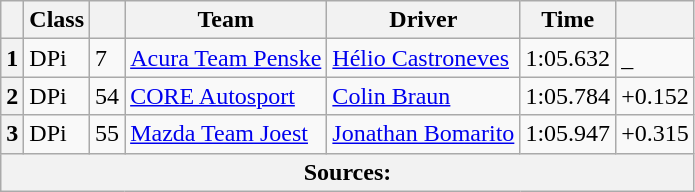<table class="wikitable">
<tr>
<th scope="col"></th>
<th scope="col">Class</th>
<th scope="col"></th>
<th scope="col">Team</th>
<th scope="col">Driver</th>
<th scope="col">Time</th>
<th scope="col"></th>
</tr>
<tr>
<th scope="row">1</th>
<td>DPi</td>
<td>7</td>
<td><a href='#'>Acura Team Penske</a></td>
<td><a href='#'>Hélio Castroneves</a></td>
<td>1:05.632</td>
<td>_</td>
</tr>
<tr>
<th scope="row">2</th>
<td>DPi</td>
<td>54</td>
<td><a href='#'>CORE Autosport</a></td>
<td><a href='#'>Colin Braun</a></td>
<td>1:05.784</td>
<td>+0.152</td>
</tr>
<tr>
<th scope="row">3</th>
<td>DPi</td>
<td>55</td>
<td><a href='#'>Mazda Team Joest</a></td>
<td><a href='#'>Jonathan Bomarito</a></td>
<td>1:05.947</td>
<td>+0.315</td>
</tr>
<tr>
<th colspan="7">Sources:</th>
</tr>
</table>
